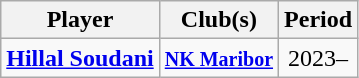<table class="wikitable collapsible collapsed" style="text-align:center">
<tr>
<th scope="col">Player</th>
<th scope="col" class="unsortable">Club(s)</th>
<th scope="col">Period</th>
</tr>
<tr>
<td align="left"><strong><a href='#'>Hillal Soudani</a></strong></td>
<td><small><strong><a href='#'>NK Maribor</a></strong></small></td>
<td>2023–</td>
</tr>
</table>
